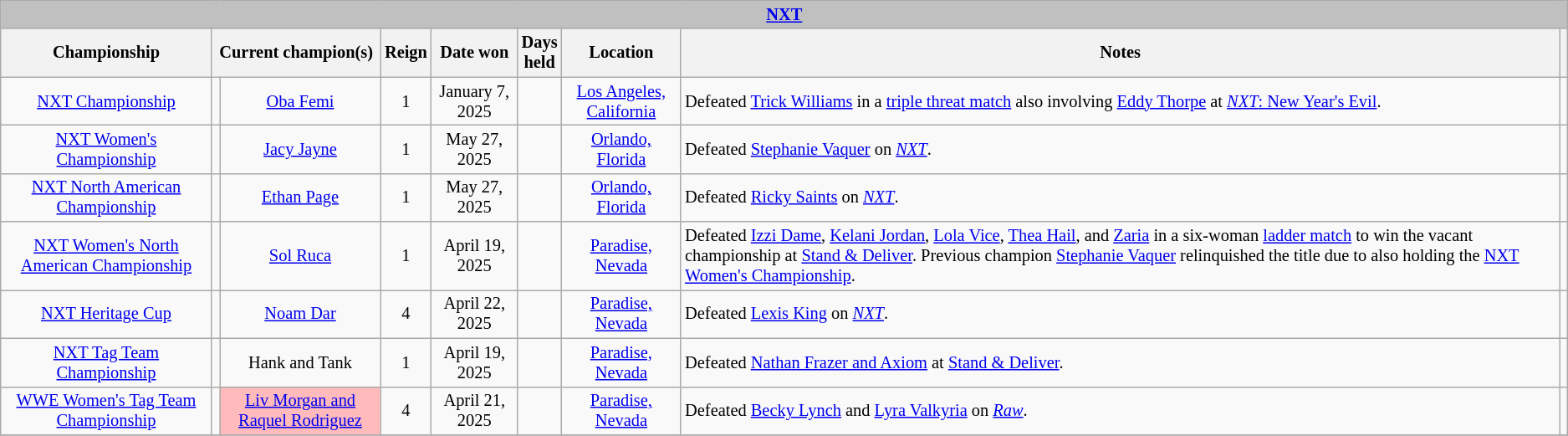<table class="wikitable" style="font-size: 85%;">
<tr>
<th colspan="10" style="background:silver;"><a href='#'>NXT</a></th>
</tr>
<tr>
<th>Championship</th>
<th colspan="2">Current champion(s)</th>
<th>Reign</th>
<th>Date won</th>
<th>Days<br>held</th>
<th>Location</th>
<th>Notes</th>
<th></th>
</tr>
<tr>
<td align=center><a href='#'>NXT Championship</a></td>
<td align=center></td>
<td align=center><a href='#'>Oba Femi</a></td>
<td align=center>1</td>
<td align=center>January 7, 2025</td>
<td align=center></td>
<td align=center><a href='#'>Los Angeles, California</a></td>
<td>Defeated <a href='#'>Trick Williams</a> in a <a href='#'>triple threat match</a> also involving <a href='#'>Eddy Thorpe</a> at <a href='#'><em>NXT</em>: New Year's Evil</a>.</td>
<td></td>
</tr>
<tr>
<td align=center><a href='#'>NXT Women's Championship</a></td>
<td align=center></td>
<td align=center><a href='#'>Jacy Jayne</a></td>
<td align=center>1</td>
<td align=center>May 27, 2025</td>
<td align=center></td>
<td align=center><a href='#'>Orlando, Florida</a></td>
<td align=left>Defeated <a href='#'>Stephanie Vaquer</a> on <em><a href='#'>NXT</a></em>.</td>
<td></td>
</tr>
<tr>
<td align=center><a href='#'>NXT North American Championship</a></td>
<td align=center></td>
<td align=center><a href='#'>Ethan Page</a></td>
<td align=center>1</td>
<td align=center>May 27, 2025</td>
<td align=center></td>
<td align=center><a href='#'>Orlando, Florida</a></td>
<td align=left>Defeated <a href='#'>Ricky Saints</a> on <em><a href='#'>NXT</a></em>.</td>
<td></td>
</tr>
<tr>
<td align=center><a href='#'>NXT Women's North American Championship</a></td>
<td align=center></td>
<td align=center><a href='#'>Sol Ruca</a></td>
<td align=center>1</td>
<td align=center>April 19, 2025</td>
<td align=center></td>
<td align=center><a href='#'>Paradise, Nevada</a></td>
<td align=left>Defeated <a href='#'>Izzi Dame</a>, <a href='#'>Kelani Jordan</a>, <a href='#'>Lola Vice</a>, <a href='#'>Thea Hail</a>, and <a href='#'>Zaria</a> in a six-woman <a href='#'>ladder match</a> to win the vacant championship at <a href='#'>Stand & Deliver</a>. Previous champion <a href='#'>Stephanie Vaquer</a> relinquished the title due to also holding the <a href='#'>NXT Women's Championship</a>.</td>
<td></td>
</tr>
<tr>
<td align=center><a href='#'>NXT Heritage Cup</a></td>
<td align=center></td>
<td align=center><a href='#'>Noam Dar</a></td>
<td align=center>4</td>
<td align=center>April 22, 2025</td>
<td align=center></td>
<td align=center><a href='#'>Paradise, Nevada</a></td>
<td align=left>Defeated <a href='#'>Lexis King</a> on <em><a href='#'>NXT</a></em>.</td>
<td></td>
</tr>
<tr>
<td align=center><a href='#'>NXT Tag Team Championship</a></td>
<td align=center></td>
<td align=center>Hank and Tank<br></td>
<td align=center>1</td>
<td align=center>April 19, 2025</td>
<td align=center></td>
<td align=center><a href='#'>Paradise, Nevada</a></td>
<td align=left>Defeated <a href='#'>Nathan Frazer and Axiom</a> at <a href='#'>Stand & Deliver</a>.</td>
<td></td>
</tr>
<tr>
<td align=center><a href='#'>WWE Women's Tag Team Championship</a></td>
<td align=center><br></td>
<td style="background:#FBB;" align=center><a href='#'>Liv Morgan and Raquel Rodriguez</a> </td>
<td align=center>4<br></td>
<td align=center>April 21, 2025</td>
<td align=center></td>
<td align=center><a href='#'>Paradise, Nevada</a></td>
<td align="left">Defeated <a href='#'>Becky Lynch</a> and <a href='#'>Lyra Valkyria</a> on <em><a href='#'>Raw</a></em>.</td>
<td></td>
</tr>
<tr>
</tr>
</table>
